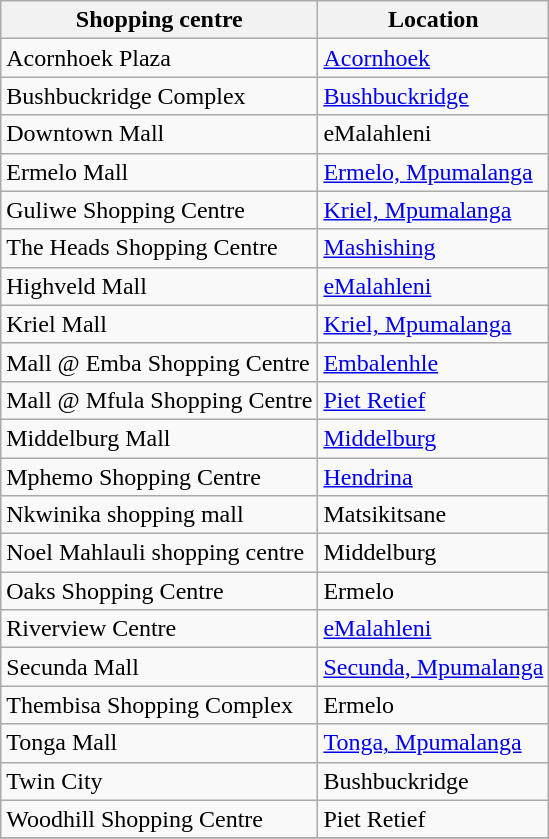<table class="wikitable sortable">
<tr>
<th>Shopping centre</th>
<th>Location</th>
</tr>
<tr>
<td>Acornhoek Plaza</td>
<td><a href='#'>Acornhoek</a></td>
</tr>
<tr>
<td>Bushbuckridge Complex</td>
<td><a href='#'>Bushbuckridge</a></td>
</tr>
<tr>
<td>Downtown Mall</td>
<td>eMalahleni</td>
</tr>
<tr>
<td>Ermelo Mall</td>
<td><a href='#'>Ermelo, Mpumalanga</a></td>
</tr>
<tr>
<td>Guliwe Shopping Centre</td>
<td><a href='#'>Kriel, Mpumalanga</a></td>
</tr>
<tr>
<td>The Heads Shopping Centre</td>
<td><a href='#'>Mashishing</a></td>
</tr>
<tr>
<td>Highveld Mall</td>
<td><a href='#'>eMalahleni</a></td>
</tr>
<tr>
<td>Kriel Mall</td>
<td><a href='#'>Kriel, Mpumalanga</a></td>
</tr>
<tr>
<td>Mall @ Emba Shopping Centre</td>
<td><a href='#'>Embalenhle</a></td>
</tr>
<tr>
<td>Mall @ Mfula Shopping Centre</td>
<td><a href='#'>Piet Retief</a></td>
</tr>
<tr>
<td>Middelburg Mall</td>
<td><a href='#'>Middelburg</a></td>
</tr>
<tr>
<td>Mphemo Shopping Centre</td>
<td><a href='#'>Hendrina</a></td>
</tr>
<tr>
<td>Nkwinika shopping mall</td>
<td>Matsikitsane</td>
</tr>
<tr>
<td>Noel Mahlauli shopping centre</td>
<td>Middelburg</td>
</tr>
<tr>
<td>Oaks Shopping Centre</td>
<td>Ermelo</td>
</tr>
<tr>
<td>Riverview Centre</td>
<td><a href='#'>eMalahleni</a></td>
</tr>
<tr>
<td>Secunda Mall</td>
<td><a href='#'>Secunda, Mpumalanga</a></td>
</tr>
<tr>
<td>Thembisa Shopping Complex</td>
<td>Ermelo</td>
</tr>
<tr>
<td>Tonga Mall</td>
<td><a href='#'>Tonga, Mpumalanga</a></td>
</tr>
<tr>
<td>Twin City</td>
<td>Bushbuckridge</td>
</tr>
<tr>
<td>Woodhill Shopping Centre</td>
<td>Piet Retief</td>
</tr>
<tr>
</tr>
</table>
